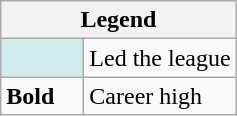<table class="wikitable mw-collapsible mw-collapsed">
<tr>
<th colspan="2">Legend</th>
</tr>
<tr>
<td style="background:#cfecec; width:3em;"></td>
<td>Led the league</td>
</tr>
<tr>
<td><strong>Bold</strong></td>
<td>Career high</td>
</tr>
</table>
